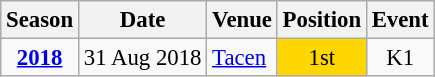<table class="wikitable" style="text-align:center; font-size:95%;">
<tr>
<th>Season</th>
<th>Date</th>
<th>Venue</th>
<th>Position</th>
<th>Event</th>
</tr>
<tr>
<td><strong><a href='#'>2018</a></strong></td>
<td align=right>31 Aug 2018</td>
<td align=left><a href='#'>Tacen</a></td>
<td bgcolor=gold>1st</td>
<td>K1</td>
</tr>
</table>
